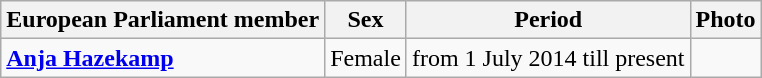<table class="wikitable vatop">
<tr>
<th>European Parliament member</th>
<th>Sex</th>
<th>Period</th>
<th>Photo</th>
</tr>
<tr>
<td><strong><a href='#'>Anja Hazekamp</a></strong></td>
<td>Female</td>
<td>from 1 July 2014 till present </td>
<td></td>
</tr>
</table>
